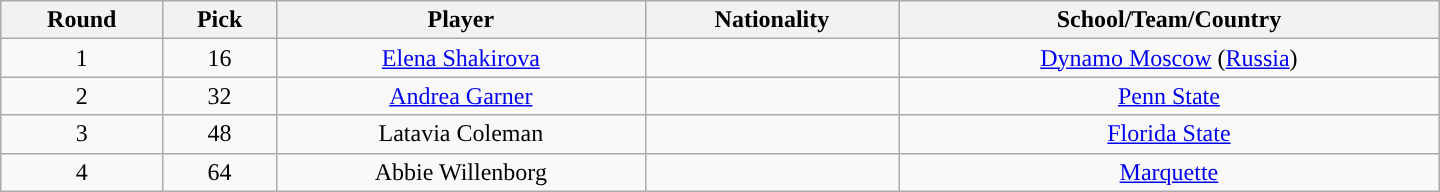<table class="wikitable" style="text-align:center; width:60em">
<tr>
<th>Round</th>
<th>Pick</th>
<th>Player</th>
<th>Nationality</th>
<th>School/Team/Country</th>
</tr>
<tr>
<td>1</td>
<td>16</td>
<td><a href='#'>Elena Shakirova</a></td>
<td></td>
<td><a href='#'>Dynamo Moscow</a> (<a href='#'>Russia</a>)</td>
</tr>
<tr>
<td>2</td>
<td>32</td>
<td><a href='#'>Andrea Garner</a></td>
<td></td>
<td><a href='#'>Penn State</a></td>
</tr>
<tr>
<td>3</td>
<td>48</td>
<td>Latavia Coleman</td>
<td></td>
<td><a href='#'>Florida State</a></td>
</tr>
<tr>
<td>4</td>
<td>64</td>
<td>Abbie Willenborg</td>
<td></td>
<td><a href='#'>Marquette</a></td>
</tr>
</table>
